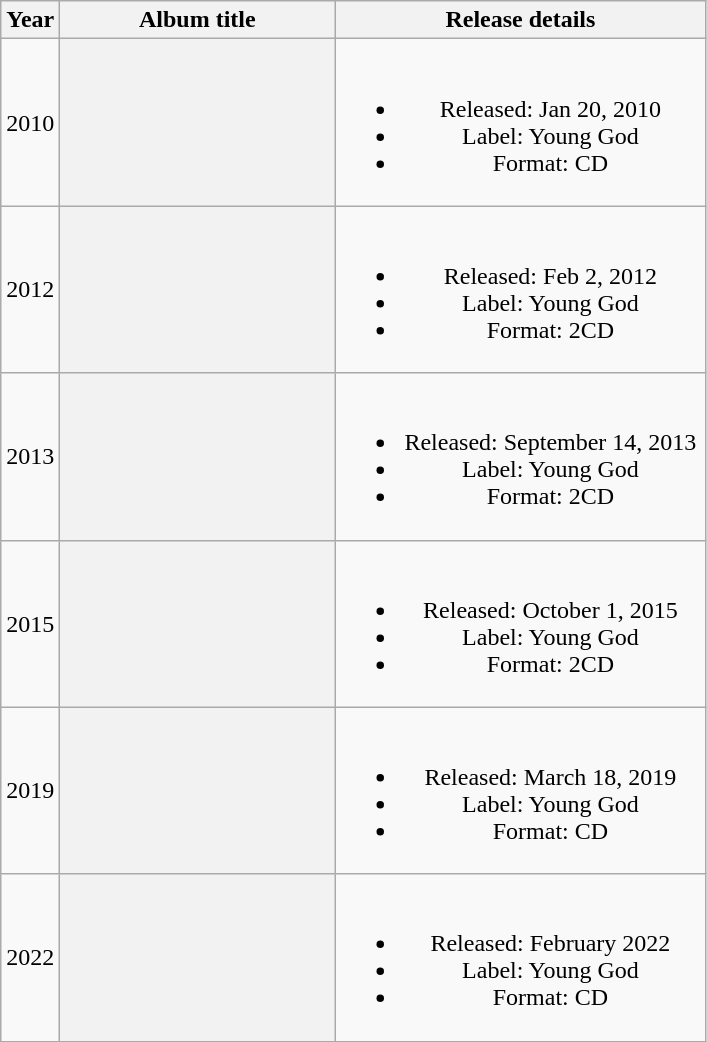<table class="wikitable plainrowheaders" style="text-align:center;">
<tr>
<th>Year</th>
<th scope="col" rowspan="1" style="width:11em">Album title</th>
<th scope="col" rowspan="1" style="width:15em">Release details</th>
</tr>
<tr>
<td>2010</td>
<th></th>
<td><br><ul><li>Released: Jan 20, 2010</li><li>Label: Young God</li><li>Format: CD</li></ul></td>
</tr>
<tr>
<td>2012</td>
<th></th>
<td><br><ul><li>Released: Feb 2, 2012</li><li>Label: Young God</li><li>Format: 2CD</li></ul></td>
</tr>
<tr>
<td>2013</td>
<th></th>
<td><br><ul><li>Released: September 14, 2013</li><li>Label: Young God</li><li>Format: 2CD</li></ul></td>
</tr>
<tr>
<td>2015</td>
<th></th>
<td><br><ul><li>Released: October 1, 2015</li><li>Label: Young God</li><li>Format: 2CD</li></ul></td>
</tr>
<tr>
<td>2019</td>
<th></th>
<td><br><ul><li>Released: March 18, 2019</li><li>Label: Young God</li><li>Format: CD</li></ul></td>
</tr>
<tr>
<td>2022</td>
<th></th>
<td><br><ul><li>Released: February 2022</li><li>Label: Young God</li><li>Format: CD</li></ul></td>
</tr>
</table>
